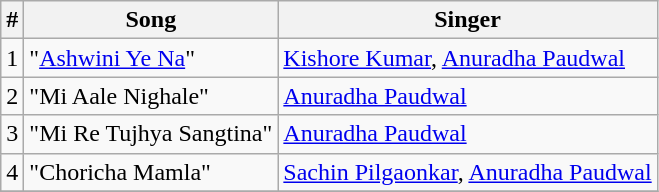<table class="wikitable">
<tr>
<th>#</th>
<th>Song</th>
<th>Singer</th>
</tr>
<tr>
<td>1</td>
<td>"<a href='#'>Ashwini Ye Na</a>"</td>
<td><a href='#'>Kishore Kumar</a>, <a href='#'>Anuradha Paudwal</a></td>
</tr>
<tr>
<td>2</td>
<td>"Mi Aale Nighale"</td>
<td><a href='#'>Anuradha Paudwal</a></td>
</tr>
<tr>
<td>3</td>
<td>"Mi Re Tujhya Sangtina"</td>
<td><a href='#'>Anuradha Paudwal</a></td>
</tr>
<tr>
<td>4</td>
<td>"Choricha Mamla"</td>
<td><a href='#'>Sachin Pilgaonkar</a>, <a href='#'>Anuradha Paudwal</a></td>
</tr>
<tr>
</tr>
</table>
